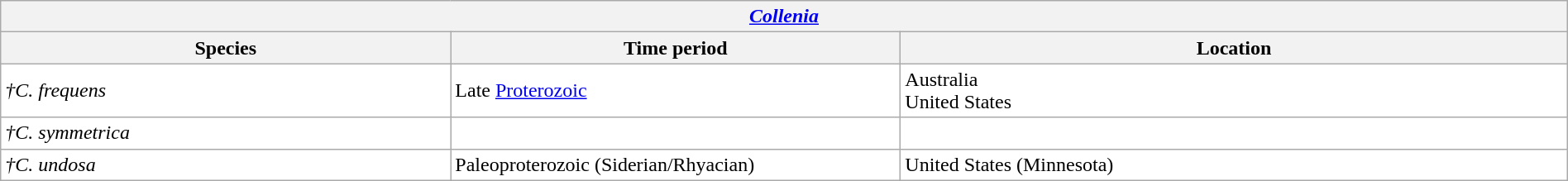<table class="wikitable sortable" style="background:white; width:100%;">
<tr>
<th colspan="5" align="center"><em><a href='#'>Collenia</a></em></th>
</tr>
<tr>
<th ! style=width:200px>Species</th>
<th style=width:200px>Time period</th>
<th style=width:300px>Location</th>
</tr>
<tr>
<td><em>†C. frequens</em></td>
<td>Late <a href='#'>Proterozoic</a></td>
<td>Australia<br>United States</td>
</tr>
<tr>
<td><em>†C. symmetrica</em></td>
<td></td>
<td></td>
</tr>
<tr>
<td><em>†C. undosa</em></td>
<td>Paleoproterozoic (Siderian/Rhyacian)</td>
<td>United States (Minnesota)</td>
</tr>
</table>
